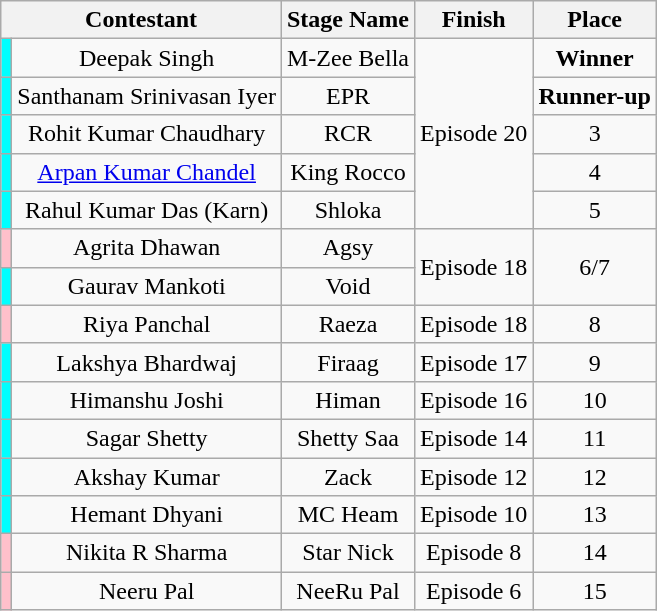<table class="wikitable sortable" style="text-align:center">
<tr>
<th colspan="2">Contestant</th>
<th>Stage Name</th>
<th>Finish</th>
<th>Place</th>
</tr>
<tr>
<td style="background:cyan;"></td>
<td>Deepak Singh</td>
<td>M-Zee Bella</td>
<td rowspan="5">Episode 20</td>
<td><strong>Winner</strong></td>
</tr>
<tr>
<td style="background:cyan;"></td>
<td>Santhanam Srinivasan Iyer</td>
<td>EPR</td>
<td><strong>Runner-up</strong></td>
</tr>
<tr>
<td style="background:cyan;"></td>
<td>Rohit Kumar Chaudhary</td>
<td>RCR</td>
<td>3</td>
</tr>
<tr>
<td style="background:cyan;"></td>
<td><a href='#'>Arpan Kumar Chandel</a></td>
<td>King Rocco</td>
<td>4</td>
</tr>
<tr>
<td style="background:cyan;"></td>
<td>Rahul Kumar Das (Karn)</td>
<td>Shloka</td>
<td>5</td>
</tr>
<tr>
<td style="background:pink;"></td>
<td>Agrita Dhawan</td>
<td>Agsy</td>
<td rowspan="2">Episode 18</td>
<td rowspan="2">6/7</td>
</tr>
<tr>
<td style="background:cyan;"></td>
<td>Gaurav Mankoti</td>
<td>Void</td>
</tr>
<tr>
<td style="background:pink;"></td>
<td>Riya Panchal</td>
<td>Raeza</td>
<td>Episode 18</td>
<td>8</td>
</tr>
<tr>
<td style="background:cyan;"></td>
<td>Lakshya Bhardwaj</td>
<td>Firaag</td>
<td>Episode 17</td>
<td>9</td>
</tr>
<tr>
<td style="background:cyan;"></td>
<td>Himanshu Joshi</td>
<td>Himan</td>
<td>Episode 16</td>
<td>10</td>
</tr>
<tr>
<td style="background:cyan;"></td>
<td>Sagar Shetty</td>
<td>Shetty Saa</td>
<td>Episode 14</td>
<td>11</td>
</tr>
<tr>
<td style="background:cyan;"></td>
<td>Akshay Kumar</td>
<td>Zack</td>
<td>Episode 12</td>
<td>12</td>
</tr>
<tr>
<td style="background:cyan;"></td>
<td>Hemant Dhyani</td>
<td>MC Heam</td>
<td>Episode 10</td>
<td>13</td>
</tr>
<tr>
<td style="background:pink;"></td>
<td>Nikita R Sharma </td>
<td>Star Nick</td>
<td>Episode 8</td>
<td>14</td>
</tr>
<tr>
<td style="background:pink;"></td>
<td>Neeru Pal</td>
<td>NeeRu Pal</td>
<td>Episode 6</td>
<td>15</td>
</tr>
</table>
